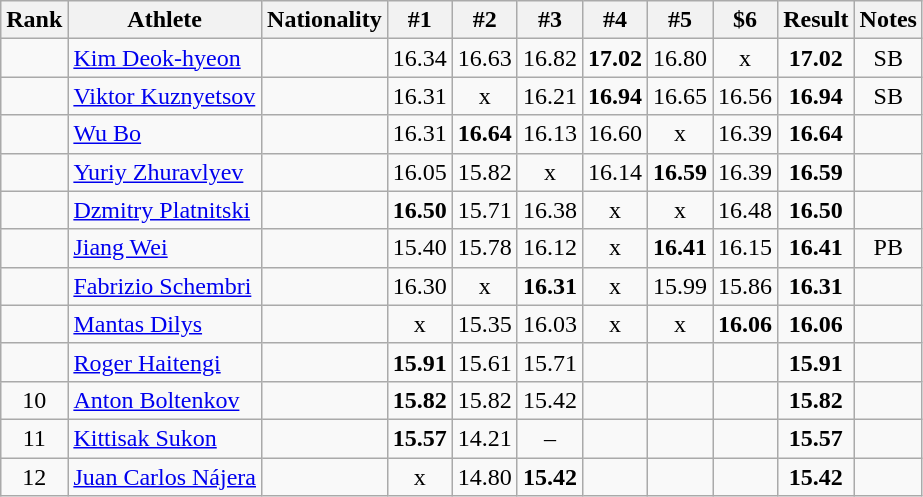<table class="wikitable sortable" style="text-align:center">
<tr>
<th>Rank</th>
<th>Athlete</th>
<th>Nationality</th>
<th>#1</th>
<th>#2</th>
<th>#3</th>
<th>#4</th>
<th>#5</th>
<th>$6</th>
<th>Result</th>
<th>Notes</th>
</tr>
<tr>
<td></td>
<td align="left"><a href='#'>Kim Deok-hyeon</a></td>
<td align=left></td>
<td>16.34</td>
<td>16.63</td>
<td>16.82</td>
<td><strong>17.02</strong></td>
<td>16.80</td>
<td>x</td>
<td><strong>17.02</strong></td>
<td>SB</td>
</tr>
<tr>
<td></td>
<td align="left"><a href='#'>Viktor Kuznyetsov</a></td>
<td align=left></td>
<td>16.31</td>
<td>x</td>
<td>16.21</td>
<td><strong>16.94</strong></td>
<td>16.65</td>
<td>16.56</td>
<td><strong>16.94</strong></td>
<td>SB</td>
</tr>
<tr>
<td></td>
<td align="left"><a href='#'>Wu Bo</a></td>
<td align=left></td>
<td>16.31</td>
<td><strong>16.64</strong></td>
<td>16.13</td>
<td>16.60</td>
<td>x</td>
<td>16.39</td>
<td><strong>16.64</strong></td>
<td></td>
</tr>
<tr>
<td></td>
<td align="left"><a href='#'>Yuriy Zhuravlyev</a></td>
<td align=left></td>
<td>16.05</td>
<td>15.82</td>
<td>x</td>
<td>16.14</td>
<td><strong>16.59</strong></td>
<td>16.39</td>
<td><strong>16.59</strong></td>
<td></td>
</tr>
<tr>
<td></td>
<td align="left"><a href='#'>Dzmitry Platnitski</a></td>
<td align=left></td>
<td><strong>16.50</strong></td>
<td>15.71</td>
<td>16.38</td>
<td>x</td>
<td>x</td>
<td>16.48</td>
<td><strong>16.50</strong></td>
<td></td>
</tr>
<tr>
<td></td>
<td align="left"><a href='#'>Jiang Wei</a></td>
<td align=left></td>
<td>15.40</td>
<td>15.78</td>
<td>16.12</td>
<td>x</td>
<td><strong>16.41</strong></td>
<td>16.15</td>
<td><strong>16.41</strong></td>
<td>PB</td>
</tr>
<tr>
<td></td>
<td align="left"><a href='#'>Fabrizio Schembri</a></td>
<td align=left></td>
<td>16.30</td>
<td>x</td>
<td><strong>16.31</strong></td>
<td>x</td>
<td>15.99</td>
<td>15.86</td>
<td><strong>16.31</strong></td>
<td></td>
</tr>
<tr>
<td></td>
<td align="left"><a href='#'>Mantas Dilys</a></td>
<td align=left></td>
<td>x</td>
<td>15.35</td>
<td>16.03</td>
<td>x</td>
<td>x</td>
<td><strong>16.06</strong></td>
<td><strong>16.06</strong></td>
<td></td>
</tr>
<tr>
<td></td>
<td align="left"><a href='#'>Roger Haitengi</a></td>
<td align=left></td>
<td><strong>15.91</strong></td>
<td>15.61</td>
<td>15.71</td>
<td></td>
<td></td>
<td></td>
<td><strong>15.91</strong></td>
<td></td>
</tr>
<tr>
<td>10</td>
<td align="left"><a href='#'>Anton Boltenkov</a></td>
<td align=left></td>
<td><strong>15.82</strong></td>
<td>15.82</td>
<td>15.42</td>
<td></td>
<td></td>
<td></td>
<td><strong>15.82</strong></td>
<td></td>
</tr>
<tr>
<td>11</td>
<td align="left"><a href='#'>Kittisak Sukon</a></td>
<td align=left></td>
<td><strong>15.57</strong></td>
<td>14.21</td>
<td>–</td>
<td></td>
<td></td>
<td></td>
<td><strong>15.57</strong></td>
<td></td>
</tr>
<tr>
<td>12</td>
<td align="left"><a href='#'>Juan Carlos Nájera</a></td>
<td align=left></td>
<td>x</td>
<td>14.80</td>
<td><strong>15.42</strong></td>
<td></td>
<td></td>
<td></td>
<td><strong>15.42</strong></td>
<td></td>
</tr>
</table>
